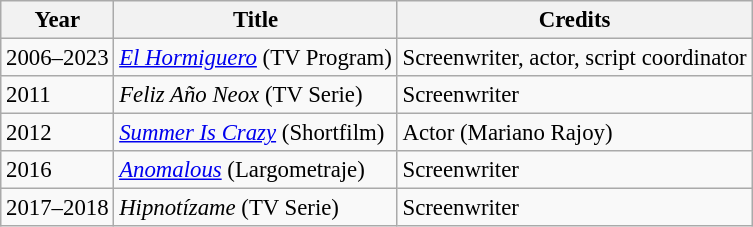<table class="wikitable" style="font-size: 95%">
<tr>
<th>Year</th>
<th>Title</th>
<th>Credits</th>
</tr>
<tr>
<td>2006–2023</td>
<td><em><a href='#'>El Hormiguero</a></em> (TV Program)</td>
<td>Screenwriter, actor, script coordinator</td>
</tr>
<tr>
<td>2011</td>
<td><em>Feliz Año Neox</em> (TV Serie)</td>
<td>Screenwriter</td>
</tr>
<tr>
<td>2012</td>
<td><em><a href='#'>Summer Is Crazy</a></em> (Shortfilm)</td>
<td>Actor (Mariano Rajoy)</td>
</tr>
<tr>
<td>2016</td>
<td><em><a href='#'>Anomalous</a></em> (Largometraje)</td>
<td>Screenwriter</td>
</tr>
<tr>
<td>2017–2018</td>
<td><em>Hipnotízame</em> (TV Serie)</td>
<td>Screenwriter</td>
</tr>
</table>
